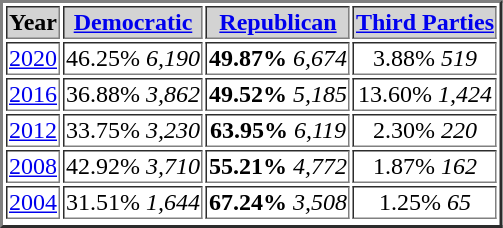<table border = "2">
<tr style="background:lightgrey;">
<th>Year</th>
<th><a href='#'>Democratic</a></th>
<th><a href='#'>Republican</a></th>
<th><a href='#'>Third Parties</a></th>
</tr>
<tr>
<td align="center" ><a href='#'>2020</a></td>
<td align="center" >46.25% <em>6,190</em></td>
<td align="center" ><strong>49.87%</strong> <em>6,674</em></td>
<td align="center" >3.88% <em>519</em></td>
</tr>
<tr>
<td align="center" ><a href='#'>2016</a></td>
<td align="center" >36.88% <em>3,862</em></td>
<td align="center" ><strong>49.52%</strong> <em>5,185</em></td>
<td align="center" >13.60% <em>1,424</em></td>
</tr>
<tr>
<td align="center" ><a href='#'>2012</a></td>
<td align="center" >33.75% <em>3,230</em></td>
<td align="center" ><strong>63.95%</strong> <em>6,119</em></td>
<td align="center" >2.30% <em>220</em></td>
</tr>
<tr>
<td align="center" ><a href='#'>2008</a></td>
<td align="center" >42.92% <em>3,710</em></td>
<td align="center" ><strong>55.21%</strong> <em>4,772</em></td>
<td align="center" >1.87% <em>162</em></td>
</tr>
<tr>
<td align="center" ><a href='#'>2004</a></td>
<td align="center" >31.51% <em>1,644</em></td>
<td align="center" ><strong>67.24%</strong> <em>3,508</em></td>
<td align="center" >1.25% <em>65</em></td>
</tr>
<tr>
</tr>
</table>
